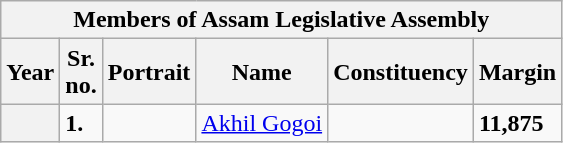<table class="wikitable sortable">
<tr>
<th colspan="6">Members of Assam Legislative Assembly</th>
</tr>
<tr>
<th>Year</th>
<th>Sr.<br>no.</th>
<th>Portrait</th>
<th>Name</th>
<th>Constituency</th>
<th>Margin</th>
</tr>
<tr>
<th></th>
<td><strong>1.</strong></td>
<td></td>
<td><a href='#'>Akhil Gogoi</a></td>
<td></td>
<td><strong>11,875</strong></td>
</tr>
</table>
